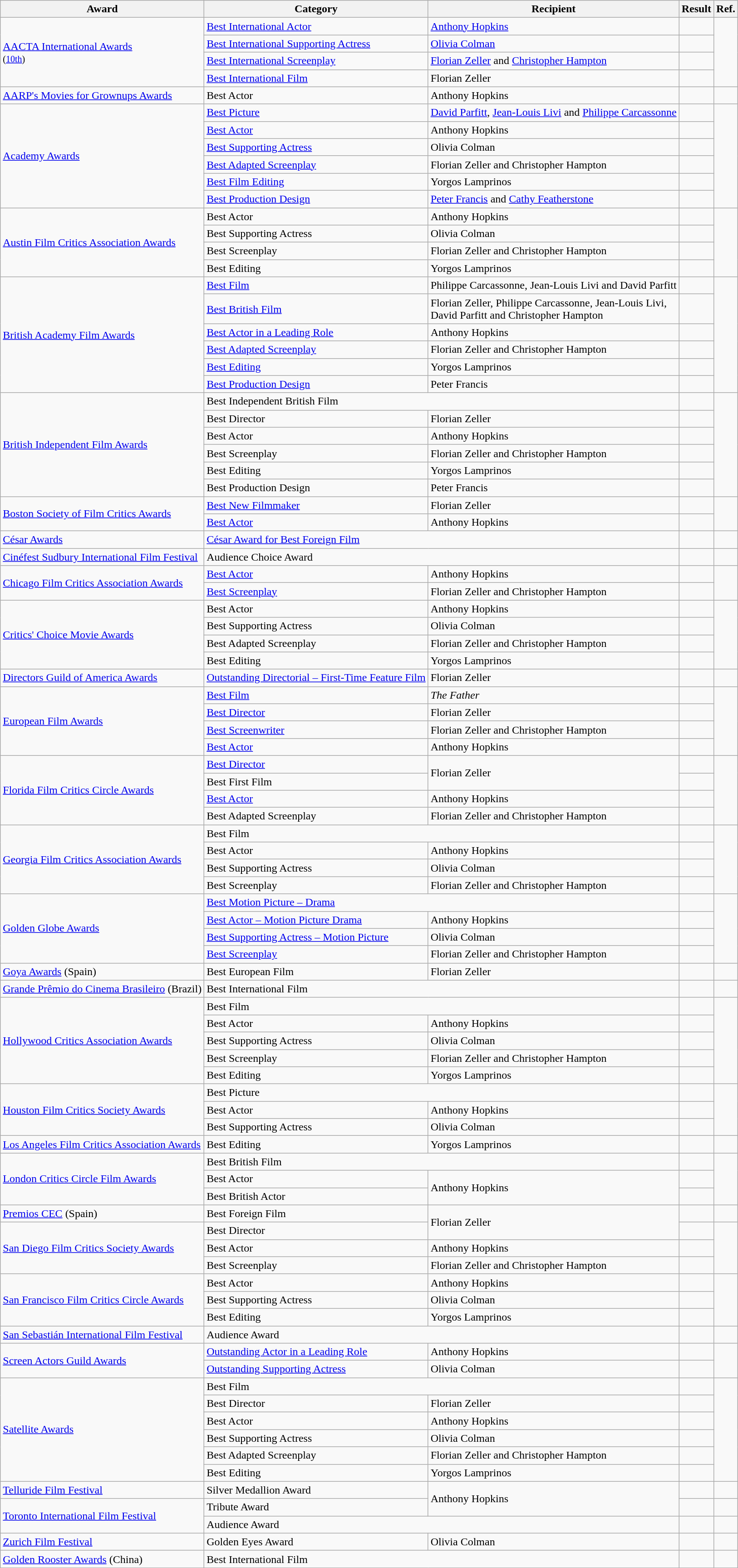<table class="wikitable plainrowheaders sortable">
<tr>
<th scope="col">Award</th>
<th scope="col">Category</th>
<th scope="col">Recipient</th>
<th scope="col">Result</th>
<th scope="col">Ref.</th>
</tr>
<tr>
<td rowspan="4"><a href='#'>AACTA International Awards</a><br><small>(<a href='#'>10th</a>)</small></td>
<td><a href='#'>Best International Actor</a></td>
<td><a href='#'>Anthony Hopkins</a></td>
<td></td>
<td rowspan="4"></td>
</tr>
<tr>
<td><a href='#'>Best International Supporting Actress</a></td>
<td><a href='#'>Olivia Colman</a></td>
<td></td>
</tr>
<tr>
<td><a href='#'>Best International Screenplay</a></td>
<td><a href='#'>Florian Zeller</a> and <a href='#'>Christopher Hampton</a></td>
<td></td>
</tr>
<tr>
<td><a href='#'>Best International Film</a></td>
<td>Florian Zeller</td>
<td></td>
</tr>
<tr>
<td><a href='#'>AARP's Movies for Grownups Awards</a></td>
<td>Best Actor</td>
<td>Anthony Hopkins</td>
<td></td>
<td></td>
</tr>
<tr>
<td rowspan="6"><a href='#'>Academy Awards</a></td>
<td><a href='#'>Best Picture</a></td>
<td><a href='#'>David Parfitt</a>, <a href='#'>Jean-Louis Livi</a> and <a href='#'>Philippe Carcassonne</a></td>
<td></td>
<td rowspan="6"></td>
</tr>
<tr>
<td><a href='#'>Best Actor</a></td>
<td>Anthony Hopkins</td>
<td></td>
</tr>
<tr>
<td><a href='#'>Best Supporting Actress</a></td>
<td>Olivia Colman</td>
<td></td>
</tr>
<tr>
<td><a href='#'>Best Adapted Screenplay</a></td>
<td>Florian Zeller and Christopher Hampton</td>
<td></td>
</tr>
<tr>
<td><a href='#'>Best Film Editing</a></td>
<td>Yorgos Lamprinos</td>
<td></td>
</tr>
<tr>
<td><a href='#'>Best Production Design</a></td>
<td><a href='#'>Peter Francis</a> and <a href='#'>Cathy Featherstone</a></td>
<td></td>
</tr>
<tr>
<td rowspan="4"><a href='#'>Austin Film Critics Association Awards</a></td>
<td>Best Actor</td>
<td>Anthony Hopkins</td>
<td></td>
<td rowspan="4"></td>
</tr>
<tr>
<td>Best Supporting Actress</td>
<td>Olivia Colman</td>
<td></td>
</tr>
<tr>
<td>Best Screenplay</td>
<td>Florian Zeller and Christopher Hampton</td>
<td></td>
</tr>
<tr>
<td>Best Editing</td>
<td>Yorgos Lamprinos</td>
<td></td>
</tr>
<tr>
<td rowspan="6"><a href='#'>British Academy Film Awards</a></td>
<td><a href='#'>Best Film</a></td>
<td>Philippe Carcassonne, Jean-Louis Livi and David Parfitt</td>
<td></td>
<td rowspan="6"></td>
</tr>
<tr>
<td><a href='#'>Best British Film</a></td>
<td>Florian Zeller, Philippe Carcassonne, Jean-Louis Livi, <br> David Parfitt and Christopher Hampton</td>
<td></td>
</tr>
<tr>
<td><a href='#'>Best Actor in a Leading Role</a></td>
<td>Anthony Hopkins</td>
<td></td>
</tr>
<tr>
<td><a href='#'>Best Adapted Screenplay</a></td>
<td>Florian Zeller and Christopher Hampton</td>
<td></td>
</tr>
<tr>
<td><a href='#'>Best Editing</a></td>
<td>Yorgos Lamprinos</td>
<td></td>
</tr>
<tr>
<td><a href='#'>Best Production Design</a></td>
<td>Peter Francis</td>
<td></td>
</tr>
<tr>
<td rowspan="6"><a href='#'>British Independent Film Awards</a></td>
<td colspan="2">Best Independent British Film</td>
<td></td>
<td rowspan="6"></td>
</tr>
<tr>
<td>Best Director</td>
<td>Florian Zeller</td>
<td></td>
</tr>
<tr>
<td>Best Actor</td>
<td>Anthony Hopkins</td>
<td></td>
</tr>
<tr>
<td>Best Screenplay</td>
<td>Florian Zeller and Christopher Hampton</td>
<td></td>
</tr>
<tr>
<td>Best Editing</td>
<td>Yorgos Lamprinos</td>
<td></td>
</tr>
<tr>
<td>Best Production Design</td>
<td>Peter Francis</td>
<td></td>
</tr>
<tr>
<td rowspan="2"><a href='#'>Boston Society of Film Critics Awards</a></td>
<td><a href='#'>Best New Filmmaker</a></td>
<td>Florian Zeller</td>
<td></td>
<td rowspan="2"></td>
</tr>
<tr>
<td><a href='#'>Best Actor</a></td>
<td>Anthony Hopkins</td>
<td></td>
</tr>
<tr>
<td><a href='#'>César Awards</a></td>
<td colspan="2"><a href='#'>César Award for Best Foreign Film</a></td>
<td></td>
<td></td>
</tr>
<tr>
<td><a href='#'>Cinéfest Sudbury International Film Festival</a></td>
<td colspan="2">Audience Choice Award</td>
<td></td>
<td></td>
</tr>
<tr>
<td rowspan="2"><a href='#'>Chicago Film Critics Association Awards</a></td>
<td><a href='#'>Best Actor</a></td>
<td>Anthony Hopkins</td>
<td></td>
<td rowspan="2"></td>
</tr>
<tr>
<td><a href='#'>Best Screenplay</a></td>
<td>Florian Zeller and Christopher Hampton</td>
<td></td>
</tr>
<tr>
<td rowspan="4"><a href='#'>Critics' Choice Movie Awards</a></td>
<td>Best Actor</td>
<td>Anthony Hopkins</td>
<td></td>
<td rowspan="4"></td>
</tr>
<tr>
<td>Best Supporting Actress</td>
<td>Olivia Colman</td>
<td></td>
</tr>
<tr>
<td>Best Adapted Screenplay</td>
<td>Florian Zeller and Christopher Hampton</td>
<td></td>
</tr>
<tr>
<td>Best Editing</td>
<td>Yorgos Lamprinos</td>
<td></td>
</tr>
<tr>
<td><a href='#'>Directors Guild of America Awards</a></td>
<td><a href='#'>Outstanding Directorial – First-Time Feature Film</a></td>
<td>Florian Zeller</td>
<td></td>
<td></td>
</tr>
<tr>
<td rowspan=4><a href='#'>European Film Awards</a></td>
<td><a href='#'>Best Film</a></td>
<td><em>The Father</em></td>
<td></td>
<td rowspan=4></td>
</tr>
<tr>
<td><a href='#'>Best Director</a></td>
<td>Florian Zeller</td>
<td></td>
</tr>
<tr>
<td><a href='#'>Best Screenwriter</a></td>
<td>Florian Zeller and Christopher Hampton</td>
<td></td>
</tr>
<tr>
<td><a href='#'>Best Actor</a></td>
<td>Anthony Hopkins</td>
<td></td>
</tr>
<tr>
<td rowspan="4"><a href='#'>Florida Film Critics Circle Awards</a></td>
<td><a href='#'>Best Director</a></td>
<td rowspan="2">Florian Zeller</td>
<td></td>
<td rowspan="4"></td>
</tr>
<tr>
<td>Best First Film</td>
<td></td>
</tr>
<tr>
<td><a href='#'>Best Actor</a></td>
<td>Anthony Hopkins</td>
<td></td>
</tr>
<tr>
<td>Best Adapted Screenplay</td>
<td>Florian Zeller and Christopher Hampton</td>
<td></td>
</tr>
<tr>
<td rowspan="4"><a href='#'>Georgia Film Critics Association Awards</a></td>
<td colspan="2">Best Film</td>
<td></td>
<td rowspan="4"></td>
</tr>
<tr>
<td>Best Actor</td>
<td>Anthony Hopkins</td>
<td></td>
</tr>
<tr>
<td>Best Supporting Actress</td>
<td>Olivia Colman</td>
<td></td>
</tr>
<tr>
<td>Best Screenplay</td>
<td>Florian Zeller and Christopher Hampton</td>
<td></td>
</tr>
<tr>
<td rowspan="4"><a href='#'>Golden Globe Awards</a></td>
<td colspan="2"><a href='#'>Best Motion Picture – Drama</a></td>
<td></td>
<td rowspan="4"><br></td>
</tr>
<tr>
<td><a href='#'>Best Actor – Motion Picture Drama</a></td>
<td>Anthony Hopkins</td>
<td></td>
</tr>
<tr>
<td><a href='#'>Best Supporting Actress – Motion Picture</a></td>
<td>Olivia Colman</td>
<td></td>
</tr>
<tr>
<td><a href='#'>Best Screenplay</a></td>
<td>Florian Zeller and Christopher Hampton</td>
<td></td>
</tr>
<tr>
<td><a href='#'>Goya Awards</a> (Spain)</td>
<td>Best European Film</td>
<td>Florian Zeller</td>
<td></td>
<td></td>
</tr>
<tr>
<td><a href='#'>Grande Prêmio do Cinema Brasileiro</a> (Brazil)</td>
<td colspan="2">Best International Film</td>
<td></td>
<td align=center></td>
</tr>
<tr>
<td rowspan="5"><a href='#'>Hollywood Critics Association Awards</a></td>
<td colspan="2">Best Film</td>
<td></td>
<td rowspan="5"></td>
</tr>
<tr>
<td>Best Actor</td>
<td>Anthony Hopkins</td>
<td></td>
</tr>
<tr>
<td>Best Supporting Actress</td>
<td>Olivia Colman</td>
<td></td>
</tr>
<tr>
<td>Best Screenplay</td>
<td>Florian Zeller and Christopher Hampton</td>
<td></td>
</tr>
<tr>
<td>Best Editing</td>
<td>Yorgos Lamprinos</td>
<td></td>
</tr>
<tr>
<td rowspan="3"><a href='#'>Houston Film Critics Society Awards</a></td>
<td colspan="2">Best Picture</td>
<td></td>
<td rowspan="3"></td>
</tr>
<tr>
<td>Best Actor</td>
<td>Anthony Hopkins</td>
<td></td>
</tr>
<tr>
<td>Best Supporting Actress</td>
<td>Olivia Colman</td>
<td></td>
</tr>
<tr>
<td><a href='#'>Los Angeles Film Critics Association Awards</a></td>
<td>Best Editing</td>
<td>Yorgos Lamprinos</td>
<td></td>
<td></td>
</tr>
<tr>
<td rowspan="3"><a href='#'>London Critics Circle Film Awards</a></td>
<td colspan="2">Best British Film</td>
<td></td>
<td rowspan="3"></td>
</tr>
<tr>
<td>Best Actor</td>
<td rowspan="2">Anthony Hopkins</td>
<td></td>
</tr>
<tr>
<td>Best British Actor</td>
<td></td>
</tr>
<tr>
<td><a href='#'>Premios CEC</a> (Spain)</td>
<td>Best Foreign Film</td>
<td rowspan="2">Florian Zeller</td>
<td></td>
<td></td>
</tr>
<tr>
<td rowspan="3"><a href='#'>San Diego Film Critics Society Awards</a></td>
<td>Best Director</td>
<td></td>
<td rowspan="3"></td>
</tr>
<tr>
<td>Best Actor</td>
<td>Anthony Hopkins</td>
<td></td>
</tr>
<tr>
<td>Best Screenplay</td>
<td>Florian Zeller and Christopher Hampton</td>
<td></td>
</tr>
<tr>
<td rowspan="3"><a href='#'>San Francisco Film Critics Circle Awards</a></td>
<td>Best Actor</td>
<td>Anthony Hopkins</td>
<td></td>
<td rowspan="3"></td>
</tr>
<tr>
<td>Best Supporting Actress</td>
<td>Olivia Colman</td>
<td></td>
</tr>
<tr>
<td>Best Editing</td>
<td>Yorgos Lamprinos</td>
<td></td>
</tr>
<tr>
<td><a href='#'>San Sebastián International Film Festival</a></td>
<td colspan="2">Audience Award</td>
<td></td>
<td></td>
</tr>
<tr>
<td rowspan="2"><a href='#'>Screen Actors Guild Awards</a></td>
<td><a href='#'>Outstanding Actor in a Leading Role</a></td>
<td>Anthony Hopkins</td>
<td></td>
<td rowspan="2"></td>
</tr>
<tr>
<td><a href='#'>Outstanding Supporting Actress</a></td>
<td>Olivia Colman</td>
<td></td>
</tr>
<tr>
<td rowspan="6"><a href='#'>Satellite Awards</a></td>
<td colspan="2">Best Film</td>
<td></td>
<td rowspan="6"></td>
</tr>
<tr>
<td>Best Director</td>
<td>Florian Zeller</td>
<td></td>
</tr>
<tr>
<td>Best Actor</td>
<td>Anthony Hopkins</td>
<td></td>
</tr>
<tr>
<td>Best Supporting Actress</td>
<td>Olivia Colman</td>
<td></td>
</tr>
<tr>
<td>Best Adapted Screenplay</td>
<td>Florian Zeller and Christopher Hampton</td>
<td></td>
</tr>
<tr>
<td>Best Editing</td>
<td>Yorgos Lamprinos</td>
<td></td>
</tr>
<tr>
<td><a href='#'>Telluride Film Festival</a></td>
<td>Silver Medallion Award</td>
<td rowspan="2">Anthony Hopkins</td>
<td></td>
<td></td>
</tr>
<tr>
<td rowspan="2"><a href='#'>Toronto International Film Festival</a></td>
<td>Tribute Award</td>
<td></td>
<td></td>
</tr>
<tr>
<td colspan="2">Audience Award</td>
<td></td>
<td></td>
</tr>
<tr>
<td><a href='#'>Zurich Film Festival</a></td>
<td>Golden Eyes Award</td>
<td>Olivia Colman</td>
<td></td>
<td></td>
</tr>
<tr>
<td><a href='#'>Golden Rooster Awards</a> (China)</td>
<td colspan="2">Best International Film</td>
<td></td>
<td></td>
</tr>
</table>
